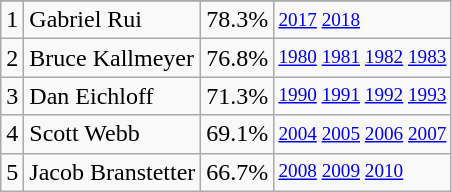<table class="wikitable">
<tr>
</tr>
<tr>
<td>1</td>
<td>Gabriel Rui</td>
<td><abbr>78.3%</abbr></td>
<td style="font-size:80%;"><a href='#'>2017</a> <a href='#'>2018</a></td>
</tr>
<tr>
<td>2</td>
<td>Bruce Kallmeyer</td>
<td><abbr>76.8%</abbr></td>
<td style="font-size:80%;"><a href='#'>1980</a> <a href='#'>1981</a> <a href='#'>1982</a> <a href='#'>1983</a></td>
</tr>
<tr>
<td>3</td>
<td>Dan Eichloff</td>
<td><abbr>71.3%</abbr></td>
<td style="font-size:80%;"><a href='#'>1990</a> <a href='#'>1991</a> <a href='#'>1992</a> <a href='#'>1993</a></td>
</tr>
<tr>
<td>4</td>
<td>Scott Webb</td>
<td><abbr>69.1%</abbr></td>
<td style="font-size:80%;"><a href='#'>2004</a> <a href='#'>2005</a> <a href='#'>2006</a> <a href='#'>2007</a></td>
</tr>
<tr>
<td>5</td>
<td>Jacob Branstetter</td>
<td><abbr>66.7%</abbr></td>
<td style="font-size:80%;"><a href='#'>2008</a> <a href='#'>2009</a> <a href='#'>2010</a></td>
</tr>
</table>
